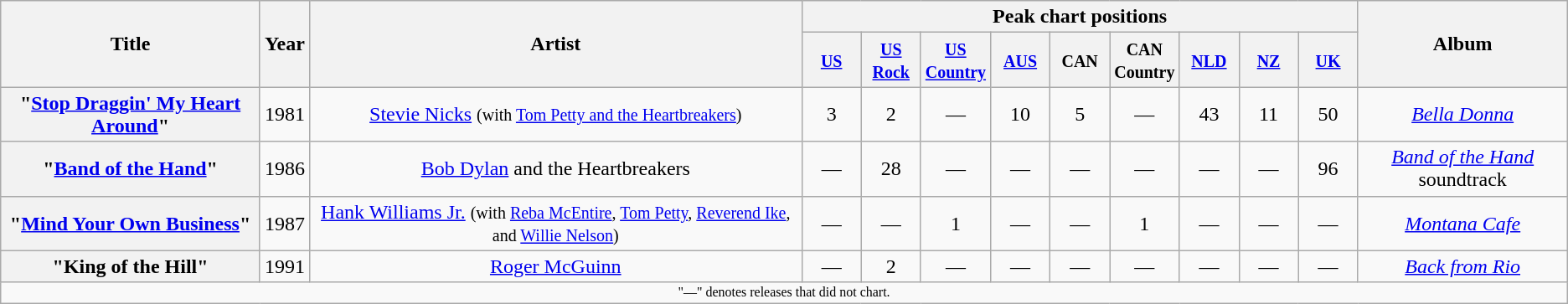<table class="wikitable plainrowheaders" style="text-align:center">
<tr>
<th rowspan="2">Title</th>
<th rowspan="2">Year</th>
<th rowspan="2">Artist</th>
<th colspan="9">Peak chart positions</th>
<th rowspan="2">Album</th>
</tr>
<tr>
<th width="40"><small><a href='#'>US</a></small><br></th>
<th width="40"><small><a href='#'>US Rock</a></small><br></th>
<th width="40"><small><a href='#'>US Country</a></small><br></th>
<th width="40"><small><a href='#'>AUS</a><br></small></th>
<th width="40"><small>CAN</small><br></th>
<th width="40"><small>CAN Country</small><br></th>
<th width="40"><small><a href='#'>NLD</a></small><br></th>
<th width="40"><small><a href='#'>NZ</a></small><br></th>
<th width="40"><small><a href='#'>UK</a></small><br></th>
</tr>
<tr>
<th scope="row">"<a href='#'>Stop Draggin' My Heart Around</a>"</th>
<td>1981</td>
<td><a href='#'>Stevie Nicks</a> <small>(with <a href='#'>Tom Petty and the Heartbreakers</a>)</small></td>
<td>3</td>
<td>2</td>
<td>—</td>
<td>10</td>
<td>5</td>
<td>—</td>
<td>43</td>
<td>11</td>
<td>50</td>
<td><em><a href='#'>Bella Donna</a></em></td>
</tr>
<tr>
<th scope="row">"<a href='#'>Band of the Hand</a>"</th>
<td>1986</td>
<td><a href='#'>Bob Dylan</a> and the Heartbreakers</td>
<td>—</td>
<td>28</td>
<td>—</td>
<td>—</td>
<td>—</td>
<td>—</td>
<td>—</td>
<td>—</td>
<td>96</td>
<td><em><a href='#'>Band of the Hand</a></em> soundtrack</td>
</tr>
<tr>
<th scope="row">"<a href='#'>Mind Your Own Business</a>"</th>
<td>1987</td>
<td><a href='#'>Hank Williams Jr.</a> <small>(with <a href='#'>Reba McEntire</a>, <a href='#'>Tom Petty</a>, <a href='#'>Reverend Ike</a>, and <a href='#'>Willie Nelson</a>)</small></td>
<td>—</td>
<td>—</td>
<td>1</td>
<td>—</td>
<td>—</td>
<td>1</td>
<td>—</td>
<td>—</td>
<td>—</td>
<td><em><a href='#'>Montana Cafe</a></em></td>
</tr>
<tr>
<th scope="row">"King of the Hill"</th>
<td>1991</td>
<td><a href='#'>Roger McGuinn</a></td>
<td>—</td>
<td>2</td>
<td>—</td>
<td>—</td>
<td>—</td>
<td>—</td>
<td>—</td>
<td>—</td>
<td>—</td>
<td><em><a href='#'>Back from Rio</a></em></td>
</tr>
<tr>
<td colspan="13" style="text-align:center; font-size:8pt;">"—" denotes releases that did not chart.</td>
</tr>
</table>
